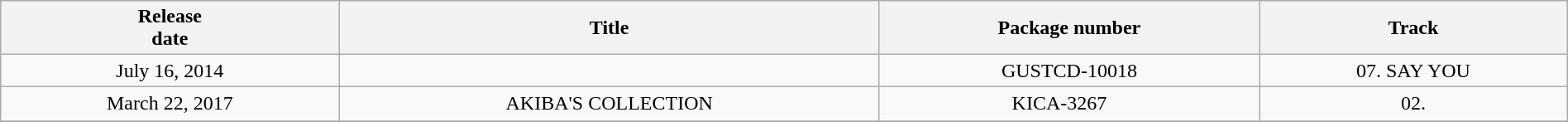<table class="wikitable" style="text-align: center; width: 100%">
<tr>
<th>Release<br>date</th>
<th>Title</th>
<th>Package number</th>
<th>Track</th>
</tr>
<tr>
<td>July 16, 2014</td>
<td></td>
<td>GUSTCD-10018</td>
<td>07. SAY YOU</td>
</tr>
<tr>
<td>March 22, 2017</td>
<td>AKIBA'S COLLECTION</td>
<td>KICA-3267　</td>
<td>02. </td>
</tr>
<tr>
</tr>
</table>
